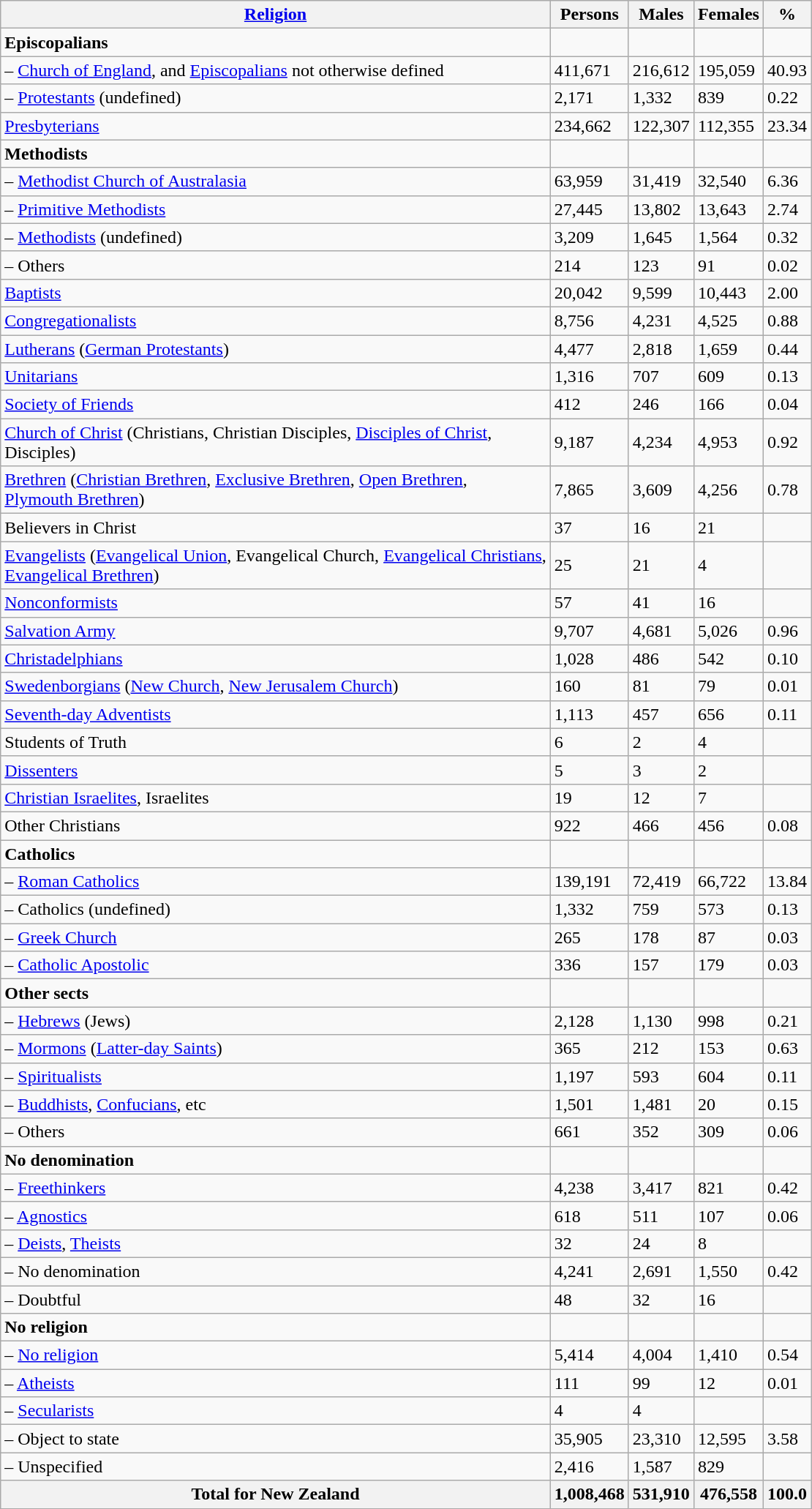<table class="wikitable sortable">
<tr>
<th><a href='#'>Religion</a></th>
<th>Persons</th>
<th>Males</th>
<th>Females</th>
<th>%</th>
</tr>
<tr>
<td><strong>Episcopalians</strong></td>
<td></td>
<td></td>
<td></td>
<td></td>
</tr>
<tr>
<td>– <a href='#'>Church of England</a>, and <a href='#'>Episcopalians</a> not otherwise defined</td>
<td>411,671</td>
<td>216,612</td>
<td>195,059</td>
<td>40.93</td>
</tr>
<tr>
<td>– <a href='#'>Protestants</a> (undefined)</td>
<td>2,171</td>
<td>1,332</td>
<td>839</td>
<td>0.22</td>
</tr>
<tr>
<td><a href='#'>Presbyterians</a></td>
<td>234,662</td>
<td>122,307</td>
<td>112,355</td>
<td>23.34</td>
</tr>
<tr>
<td><strong>Methodists</strong></td>
<td></td>
<td></td>
<td></td>
<td></td>
</tr>
<tr>
<td>– <a href='#'>Methodist Church of Australasia</a></td>
<td>63,959</td>
<td>31,419</td>
<td>32,540</td>
<td>6.36</td>
</tr>
<tr>
<td>– <a href='#'>Primitive Methodists</a></td>
<td>27,445</td>
<td>13,802</td>
<td>13,643</td>
<td>2.74</td>
</tr>
<tr>
<td>– <a href='#'>Methodists</a> (undefined)</td>
<td>3,209</td>
<td>1,645</td>
<td>1,564</td>
<td>0.32</td>
</tr>
<tr>
<td>– Others</td>
<td>214</td>
<td>123</td>
<td>91</td>
<td>0.02</td>
</tr>
<tr>
<td><a href='#'>Baptists</a></td>
<td>20,042</td>
<td>9,599</td>
<td>10,443</td>
<td>2.00</td>
</tr>
<tr>
<td><a href='#'>Congregationalists</a></td>
<td>8,756</td>
<td>4,231</td>
<td>4,525</td>
<td>0.88</td>
</tr>
<tr>
<td><a href='#'>Lutherans</a> (<a href='#'>German Protestants</a>)</td>
<td>4,477</td>
<td>2,818</td>
<td>1,659</td>
<td>0.44</td>
</tr>
<tr>
<td><a href='#'>Unitarians</a></td>
<td>1,316</td>
<td>707</td>
<td>609</td>
<td>0.13</td>
</tr>
<tr>
<td><a href='#'>Society of Friends</a></td>
<td>412</td>
<td>246</td>
<td>166</td>
<td>0.04</td>
</tr>
<tr>
<td><a href='#'>Church of Christ</a> (Christians, Christian Disciples, <a href='#'>Disciples of Christ</a>,<br>Disciples)</td>
<td>9,187</td>
<td>4,234</td>
<td>4,953</td>
<td>0.92</td>
</tr>
<tr>
<td><a href='#'>Brethren</a> (<a href='#'>Christian Brethren</a>, <a href='#'>Exclusive Brethren</a>, <a href='#'>Open Brethren</a>,<br><a href='#'>Plymouth Brethren</a>)</td>
<td>7,865</td>
<td>3,609</td>
<td>4,256</td>
<td>0.78</td>
</tr>
<tr>
<td>Believers in Christ</td>
<td>37</td>
<td>16</td>
<td>21</td>
<td></td>
</tr>
<tr>
<td><a href='#'>Evangelists</a> (<a href='#'>Evangelical Union</a>, Evangelical Church, <a href='#'>Evangelical Christians</a>,<br><a href='#'>Evangelical Brethren</a>)</td>
<td>25</td>
<td>21</td>
<td>4</td>
<td></td>
</tr>
<tr>
<td><a href='#'>Nonconformists</a></td>
<td>57</td>
<td>41</td>
<td>16</td>
<td></td>
</tr>
<tr>
<td><a href='#'>Salvation Army</a></td>
<td>9,707</td>
<td>4,681</td>
<td>5,026</td>
<td>0.96</td>
</tr>
<tr>
<td><a href='#'>Christadelphians</a></td>
<td>1,028</td>
<td>486</td>
<td>542</td>
<td>0.10</td>
</tr>
<tr>
<td><a href='#'>Swedenborgians</a> (<a href='#'>New Church</a>, <a href='#'>New Jerusalem Church</a>)</td>
<td>160</td>
<td>81</td>
<td>79</td>
<td>0.01</td>
</tr>
<tr>
<td><a href='#'>Seventh-day Adventists</a></td>
<td>1,113</td>
<td>457</td>
<td>656</td>
<td>0.11</td>
</tr>
<tr>
<td>Students of Truth</td>
<td>6</td>
<td>2</td>
<td>4</td>
<td></td>
</tr>
<tr>
<td><a href='#'>Dissenters</a></td>
<td>5</td>
<td>3</td>
<td>2</td>
<td></td>
</tr>
<tr>
<td><a href='#'>Christian Israelites</a>, Israelites</td>
<td>19</td>
<td>12</td>
<td>7</td>
<td></td>
</tr>
<tr>
<td>Other Christians</td>
<td>922</td>
<td>466</td>
<td>456</td>
<td>0.08</td>
</tr>
<tr>
<td><strong>Catholics</strong></td>
<td></td>
<td></td>
<td></td>
<td></td>
</tr>
<tr>
<td>– <a href='#'>Roman Catholics</a></td>
<td>139,191</td>
<td>72,419</td>
<td>66,722</td>
<td>13.84</td>
</tr>
<tr>
<td>– Catholics (undefined)</td>
<td>1,332</td>
<td>759</td>
<td>573</td>
<td>0.13</td>
</tr>
<tr>
<td>– <a href='#'>Greek Church</a></td>
<td>265</td>
<td>178</td>
<td>87</td>
<td>0.03</td>
</tr>
<tr>
<td>– <a href='#'>Catholic Apostolic</a></td>
<td>336</td>
<td>157</td>
<td>179</td>
<td>0.03</td>
</tr>
<tr>
<td><strong>Other sects</strong></td>
<td></td>
<td></td>
<td></td>
<td></td>
</tr>
<tr>
<td>– <a href='#'>Hebrews</a> (Jews)</td>
<td>2,128</td>
<td>1,130</td>
<td>998</td>
<td>0.21</td>
</tr>
<tr>
<td>– <a href='#'>Mormons</a> (<a href='#'>Latter-day Saints</a>)</td>
<td>365</td>
<td>212</td>
<td>153</td>
<td>0.63</td>
</tr>
<tr>
<td>– <a href='#'>Spiritualists</a></td>
<td>1,197</td>
<td>593</td>
<td>604</td>
<td>0.11</td>
</tr>
<tr>
<td>– <a href='#'>Buddhists</a>, <a href='#'>Confucians</a>, etc</td>
<td>1,501</td>
<td>1,481</td>
<td>20</td>
<td>0.15</td>
</tr>
<tr>
<td>– Others</td>
<td>661</td>
<td>352</td>
<td>309</td>
<td>0.06</td>
</tr>
<tr>
<td><strong>No denomination</strong></td>
<td></td>
<td></td>
<td></td>
<td></td>
</tr>
<tr>
<td>– <a href='#'>Freethinkers</a></td>
<td>4,238</td>
<td>3,417</td>
<td>821</td>
<td>0.42</td>
</tr>
<tr>
<td>– <a href='#'>Agnostics</a></td>
<td>618</td>
<td>511</td>
<td>107</td>
<td>0.06</td>
</tr>
<tr>
<td>– <a href='#'>Deists</a>, <a href='#'>Theists</a></td>
<td>32</td>
<td>24</td>
<td>8</td>
<td></td>
</tr>
<tr>
<td>– No denomination</td>
<td>4,241</td>
<td>2,691</td>
<td>1,550</td>
<td>0.42</td>
</tr>
<tr>
<td>– Doubtful</td>
<td>48</td>
<td>32</td>
<td>16</td>
<td></td>
</tr>
<tr>
<td><strong>No religion</strong></td>
<td></td>
<td></td>
<td></td>
<td></td>
</tr>
<tr>
<td>– <a href='#'>No religion</a></td>
<td>5,414</td>
<td>4,004</td>
<td>1,410</td>
<td>0.54</td>
</tr>
<tr>
<td>– <a href='#'>Atheists</a></td>
<td>111</td>
<td>99</td>
<td>12</td>
<td>0.01</td>
</tr>
<tr>
<td>– <a href='#'>Secularists</a></td>
<td>4</td>
<td>4</td>
<td></td>
<td></td>
</tr>
<tr>
<td>– Object to state</td>
<td>35,905</td>
<td>23,310</td>
<td>12,595</td>
<td>3.58</td>
</tr>
<tr>
<td>– Unspecified</td>
<td>2,416</td>
<td>1,587</td>
<td>829</td>
<td></td>
</tr>
<tr>
<th>Total for New Zealand</th>
<th>1,008,468</th>
<th>531,910</th>
<th>476,558</th>
<th>100.0</th>
</tr>
</table>
